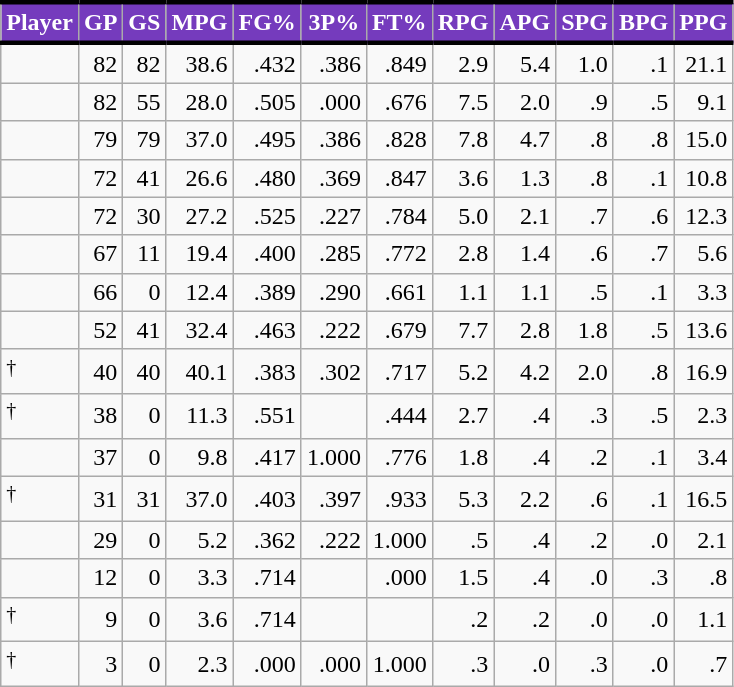<table class="wikitable sortable" style="text-align:right;">
<tr>
<th style="background:#753BBD; color:#FFFFFF; border-top:#010101 3px solid; border-bottom:#010101 3px solid;">Player</th>
<th style="background:#753BBD; color:#FFFFFF; border-top:#010101 3px solid; border-bottom:#010101 3px solid;">GP</th>
<th style="background:#753BBD; color:#FFFFFF; border-top:#010101 3px solid; border-bottom:#010101 3px solid;">GS</th>
<th style="background:#753BBD; color:#FFFFFF; border-top:#010101 3px solid; border-bottom:#010101 3px solid;">MPG</th>
<th style="background:#753BBD; color:#FFFFFF; border-top:#010101 3px solid; border-bottom:#010101 3px solid;">FG%</th>
<th style="background:#753BBD; color:#FFFFFF; border-top:#010101 3px solid; border-bottom:#010101 3px solid;">3P%</th>
<th style="background:#753BBD; color:#FFFFFF; border-top:#010101 3px solid; border-bottom:#010101 3px solid;">FT%</th>
<th style="background:#753BBD; color:#FFFFFF; border-top:#010101 3px solid; border-bottom:#010101 3px solid;">RPG</th>
<th style="background:#753BBD; color:#FFFFFF; border-top:#010101 3px solid; border-bottom:#010101 3px solid;">APG</th>
<th style="background:#753BBD; color:#FFFFFF; border-top:#010101 3px solid; border-bottom:#010101 3px solid;">SPG</th>
<th style="background:#753BBD; color:#FFFFFF; border-top:#010101 3px solid; border-bottom:#010101 3px solid;">BPG</th>
<th style="background:#753BBD; color:#FFFFFF; border-top:#010101 3px solid; border-bottom:#010101 3px solid;">PPG</th>
</tr>
<tr>
<td style="text-align:left;"></td>
<td>82</td>
<td>82</td>
<td>38.6</td>
<td>.432</td>
<td>.386</td>
<td>.849</td>
<td>2.9</td>
<td>5.4</td>
<td>1.0</td>
<td>.1</td>
<td>21.1</td>
</tr>
<tr>
<td style="text-align:left;"></td>
<td>82</td>
<td>55</td>
<td>28.0</td>
<td>.505</td>
<td>.000</td>
<td>.676</td>
<td>7.5</td>
<td>2.0</td>
<td>.9</td>
<td>.5</td>
<td>9.1</td>
</tr>
<tr>
<td style="text-align:left;"></td>
<td>79</td>
<td>79</td>
<td>37.0</td>
<td>.495</td>
<td>.386</td>
<td>.828</td>
<td>7.8</td>
<td>4.7</td>
<td>.8</td>
<td>.8</td>
<td>15.0</td>
</tr>
<tr>
<td style="text-align:left;"></td>
<td>72</td>
<td>41</td>
<td>26.6</td>
<td>.480</td>
<td>.369</td>
<td>.847</td>
<td>3.6</td>
<td>1.3</td>
<td>.8</td>
<td>.1</td>
<td>10.8</td>
</tr>
<tr>
<td style="text-align:left;"></td>
<td>72</td>
<td>30</td>
<td>27.2</td>
<td>.525</td>
<td>.227</td>
<td>.784</td>
<td>5.0</td>
<td>2.1</td>
<td>.7</td>
<td>.6</td>
<td>12.3</td>
</tr>
<tr>
<td style="text-align:left;"></td>
<td>67</td>
<td>11</td>
<td>19.4</td>
<td>.400</td>
<td>.285</td>
<td>.772</td>
<td>2.8</td>
<td>1.4</td>
<td>.6</td>
<td>.7</td>
<td>5.6</td>
</tr>
<tr>
<td style="text-align:left;"></td>
<td>66</td>
<td>0</td>
<td>12.4</td>
<td>.389</td>
<td>.290</td>
<td>.661</td>
<td>1.1</td>
<td>1.1</td>
<td>.5</td>
<td>.1</td>
<td>3.3</td>
</tr>
<tr>
<td style="text-align:left;"></td>
<td>52</td>
<td>41</td>
<td>32.4</td>
<td>.463</td>
<td>.222</td>
<td>.679</td>
<td>7.7</td>
<td>2.8</td>
<td>1.8</td>
<td>.5</td>
<td>13.6</td>
</tr>
<tr>
<td style="text-align:left;"><sup>†</sup></td>
<td>40</td>
<td>40</td>
<td>40.1</td>
<td>.383</td>
<td>.302</td>
<td>.717</td>
<td>5.2</td>
<td>4.2</td>
<td>2.0</td>
<td>.8</td>
<td>16.9</td>
</tr>
<tr>
<td style="text-align:left;"><sup>†</sup></td>
<td>38</td>
<td>0</td>
<td>11.3</td>
<td>.551</td>
<td></td>
<td>.444</td>
<td>2.7</td>
<td>.4</td>
<td>.3</td>
<td>.5</td>
<td>2.3</td>
</tr>
<tr>
<td style="text-align:left;"></td>
<td>37</td>
<td>0</td>
<td>9.8</td>
<td>.417</td>
<td>1.000</td>
<td>.776</td>
<td>1.8</td>
<td>.4</td>
<td>.2</td>
<td>.1</td>
<td>3.4</td>
</tr>
<tr>
<td style="text-align:left;"><sup>†</sup></td>
<td>31</td>
<td>31</td>
<td>37.0</td>
<td>.403</td>
<td>.397</td>
<td>.933</td>
<td>5.3</td>
<td>2.2</td>
<td>.6</td>
<td>.1</td>
<td>16.5</td>
</tr>
<tr>
<td style="text-align:left;"></td>
<td>29</td>
<td>0</td>
<td>5.2</td>
<td>.362</td>
<td>.222</td>
<td>1.000</td>
<td>.5</td>
<td>.4</td>
<td>.2</td>
<td>.0</td>
<td>2.1</td>
</tr>
<tr>
<td style="text-align:left;"></td>
<td>12</td>
<td>0</td>
<td>3.3</td>
<td>.714</td>
<td></td>
<td>.000</td>
<td>1.5</td>
<td>.4</td>
<td>.0</td>
<td>.3</td>
<td>.8</td>
</tr>
<tr>
<td style="text-align:left;"><sup>†</sup></td>
<td>9</td>
<td>0</td>
<td>3.6</td>
<td>.714</td>
<td></td>
<td></td>
<td>.2</td>
<td>.2</td>
<td>.0</td>
<td>.0</td>
<td>1.1</td>
</tr>
<tr>
<td style="text-align:left;"><sup>†</sup></td>
<td>3</td>
<td>0</td>
<td>2.3</td>
<td>.000</td>
<td>.000</td>
<td>1.000</td>
<td>.3</td>
<td>.0</td>
<td>.3</td>
<td>.0</td>
<td>.7</td>
</tr>
</table>
